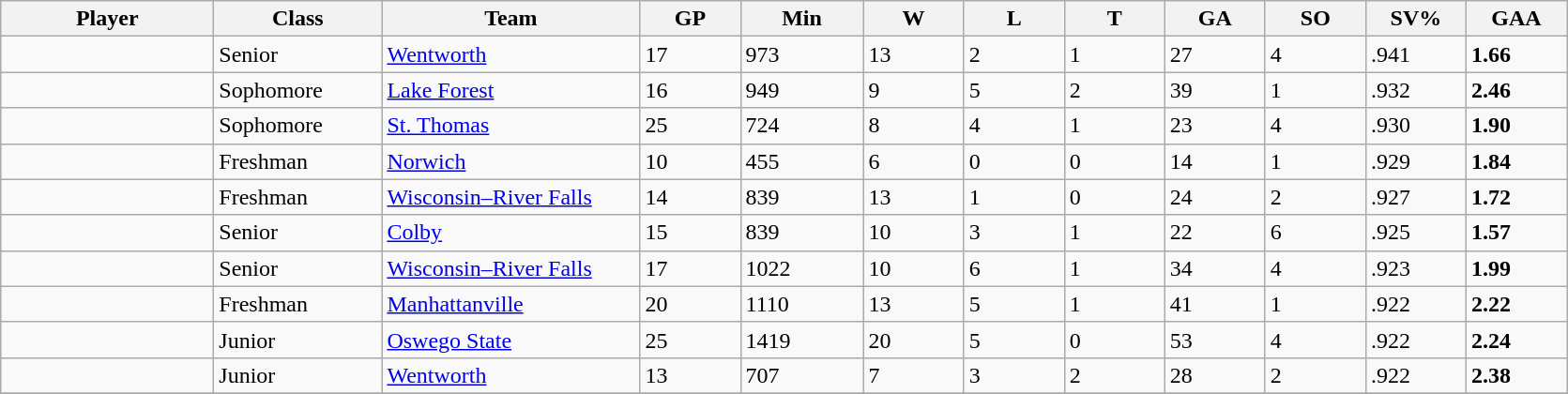<table class="wikitable sortable">
<tr>
<th style="width: 9em;">Player</th>
<th style="width: 7em;">Class</th>
<th style="width: 11em;">Team</th>
<th style="width: 4em;">GP</th>
<th style="width: 5em;">Min</th>
<th style="width: 4em;">W</th>
<th style="width: 4em;">L</th>
<th style="width: 4em;">T</th>
<th style="width: 4em;">GA</th>
<th style="width: 4em;">SO</th>
<th style="width: 4em;">SV%</th>
<th style="width: 4em;">GAA</th>
</tr>
<tr>
<td></td>
<td>Senior</td>
<td><a href='#'>Wentworth</a></td>
<td>17</td>
<td>973</td>
<td>13</td>
<td>2</td>
<td>1</td>
<td>27</td>
<td>4</td>
<td>.941</td>
<td><strong>1.66</strong></td>
</tr>
<tr>
<td></td>
<td>Sophomore</td>
<td><a href='#'>Lake Forest</a></td>
<td>16</td>
<td>949</td>
<td>9</td>
<td>5</td>
<td>2</td>
<td>39</td>
<td>1</td>
<td>.932</td>
<td><strong>2.46</strong></td>
</tr>
<tr>
<td></td>
<td>Sophomore</td>
<td><a href='#'>St. Thomas</a></td>
<td>25</td>
<td>724</td>
<td>8</td>
<td>4</td>
<td>1</td>
<td>23</td>
<td>4</td>
<td>.930</td>
<td><strong>1.90</strong></td>
</tr>
<tr>
<td></td>
<td>Freshman</td>
<td><a href='#'>Norwich</a></td>
<td>10</td>
<td>455</td>
<td>6</td>
<td>0</td>
<td>0</td>
<td>14</td>
<td>1</td>
<td>.929</td>
<td><strong>1.84</strong></td>
</tr>
<tr>
<td></td>
<td>Freshman</td>
<td><a href='#'>Wisconsin–River Falls</a></td>
<td>14</td>
<td>839</td>
<td>13</td>
<td>1</td>
<td>0</td>
<td>24</td>
<td>2</td>
<td>.927</td>
<td><strong>1.72</strong></td>
</tr>
<tr>
<td></td>
<td>Senior</td>
<td><a href='#'>Colby</a></td>
<td>15</td>
<td>839</td>
<td>10</td>
<td>3</td>
<td>1</td>
<td>22</td>
<td>6</td>
<td>.925</td>
<td><strong>1.57</strong></td>
</tr>
<tr>
<td></td>
<td>Senior</td>
<td><a href='#'>Wisconsin–River Falls</a></td>
<td>17</td>
<td>1022</td>
<td>10</td>
<td>6</td>
<td>1</td>
<td>34</td>
<td>4</td>
<td>.923</td>
<td><strong>1.99</strong></td>
</tr>
<tr>
<td></td>
<td>Freshman</td>
<td><a href='#'>Manhattanville</a></td>
<td>20</td>
<td>1110</td>
<td>13</td>
<td>5</td>
<td>1</td>
<td>41</td>
<td>1</td>
<td>.922</td>
<td><strong>2.22</strong></td>
</tr>
<tr>
<td></td>
<td>Junior</td>
<td><a href='#'>Oswego State</a></td>
<td>25</td>
<td>1419</td>
<td>20</td>
<td>5</td>
<td>0</td>
<td>53</td>
<td>4</td>
<td>.922</td>
<td><strong>2.24</strong></td>
</tr>
<tr>
<td></td>
<td>Junior</td>
<td><a href='#'>Wentworth</a></td>
<td>13</td>
<td>707</td>
<td>7</td>
<td>3</td>
<td>2</td>
<td>28</td>
<td>2</td>
<td>.922</td>
<td><strong>2.38</strong></td>
</tr>
<tr>
</tr>
</table>
